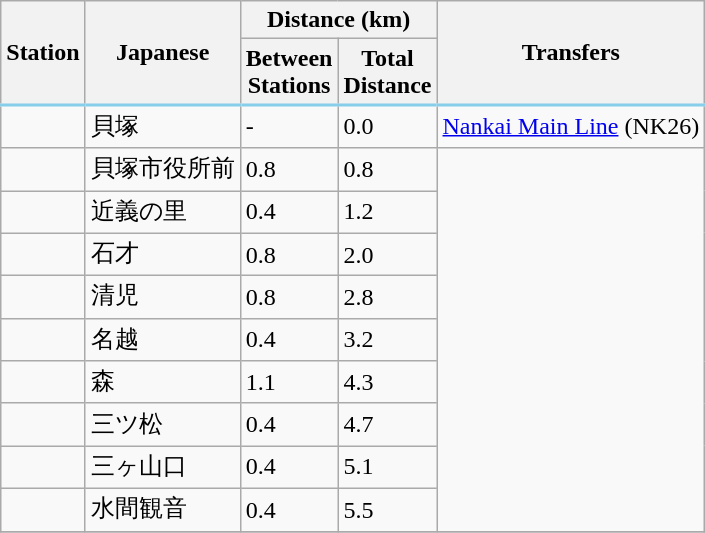<table class="wikitable" rules="all">
<tr>
<th rowspan="2" style="border-bottom:solid 2px skyblue;">Station</th>
<th rowspan="2" style="border-bottom:solid 2px skyblue;">Japanese</th>
<th colspan="2">Distance (km)</th>
<th rowspan="2" style="border-bottom:solid 2px skyblue;">Transfers</th>
</tr>
<tr>
<th style="border-bottom:solid 2px skyblue;">Between<br>Stations</th>
<th style="border-bottom:solid 2px skyblue;">Total<br>Distance</th>
</tr>
<tr>
<td></td>
<td>貝塚</td>
<td>-</td>
<td>0.0</td>
<td> <a href='#'>Nankai Main Line</a> (NK26)</td>
</tr>
<tr>
<td></td>
<td>貝塚市役所前</td>
<td>0.8</td>
<td>0.8</td>
<td rowspan="9"></td>
</tr>
<tr>
<td></td>
<td>近義の里</td>
<td>0.4</td>
<td>1.2</td>
</tr>
<tr>
<td></td>
<td>石才</td>
<td>0.8</td>
<td>2.0</td>
</tr>
<tr>
<td></td>
<td>清児</td>
<td>0.8</td>
<td>2.8</td>
</tr>
<tr>
<td></td>
<td>名越</td>
<td>0.4</td>
<td>3.2</td>
</tr>
<tr>
<td></td>
<td>森</td>
<td>1.1</td>
<td>4.3</td>
</tr>
<tr>
<td></td>
<td>三ツ松</td>
<td>0.4</td>
<td>4.7</td>
</tr>
<tr>
<td></td>
<td>三ヶ山口</td>
<td>0.4</td>
<td>5.1</td>
</tr>
<tr>
<td></td>
<td>水間観音</td>
<td>0.4</td>
<td>5.5</td>
</tr>
<tr>
</tr>
</table>
